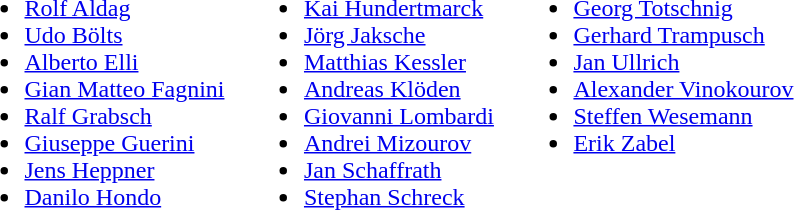<table>
<tr>
<td valign="top"><br><ul><li> <a href='#'>Rolf Aldag</a></li><li> <a href='#'>Udo Bölts</a></li><li> <a href='#'>Alberto Elli</a></li><li> <a href='#'>Gian Matteo Fagnini</a></li><li> <a href='#'>Ralf Grabsch</a></li><li> <a href='#'>Giuseppe Guerini</a></li><li> <a href='#'>Jens Heppner</a></li><li> <a href='#'>Danilo Hondo</a></li></ul></td>
<td width="5"> </td>
<td valign="top"><br><ul><li> <a href='#'>Kai Hundertmarck</a></li><li> <a href='#'>Jörg Jaksche</a></li><li> <a href='#'>Matthias Kessler</a></li><li> <a href='#'>Andreas Klöden</a></li><li> <a href='#'>Giovanni Lombardi</a></li><li> <a href='#'>Andrei Mizourov</a></li><li> <a href='#'>Jan Schaffrath</a></li><li> <a href='#'>Stephan Schreck</a></li></ul></td>
<td width="5"> </td>
<td valign="top"><br><ul><li> <a href='#'>Georg Totschnig</a></li><li> <a href='#'>Gerhard Trampusch</a></li><li> <a href='#'>Jan Ullrich</a></li><li> <a href='#'>Alexander Vinokourov</a></li><li> <a href='#'>Steffen Wesemann</a></li><li> <a href='#'>Erik Zabel</a></li></ul></td>
</tr>
</table>
